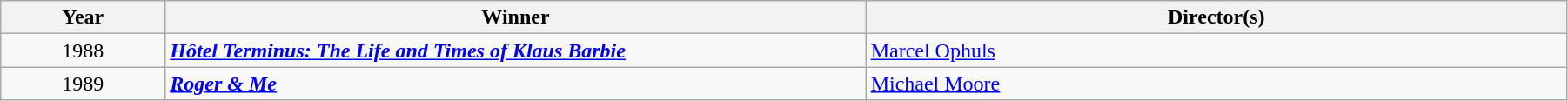<table class="wikitable" width="95%" cellpadding="5">
<tr>
<th width="100"><strong>Year</strong></th>
<th width="450"><strong>Winner</strong></th>
<th width="450"><strong>Director(s)</strong></th>
</tr>
<tr>
<td style="text-align:center;">1988</td>
<td><strong><em><a href='#'>Hôtel Terminus: The Life and Times of Klaus Barbie</a></em></strong></td>
<td><a href='#'>Marcel Ophuls</a></td>
</tr>
<tr>
<td style="text-align:center;">1989</td>
<td><strong><em><a href='#'>Roger & Me</a></em></strong></td>
<td><a href='#'>Michael Moore</a></td>
</tr>
</table>
